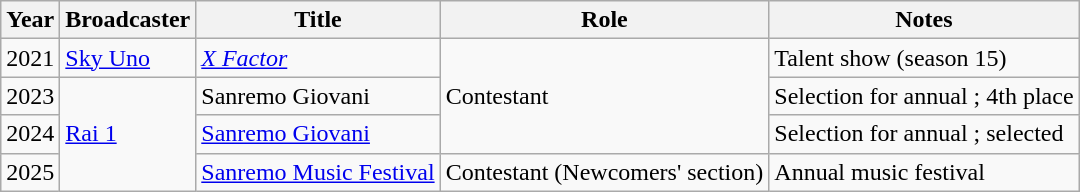<table class="wikitable plainrowheaders sortable">
<tr>
<th scope="col">Year</th>
<th scope="col">Broadcaster</th>
<th scope="col">Title</th>
<th scope="col">Role</th>
<th scope="col" class="unsortable">Notes</th>
</tr>
<tr>
<td>2021</td>
<td><a href='#'>Sky Uno</a></td>
<td><em><a href='#'>X Factor</a></em></td>
<td rowspan="3">Contestant</td>
<td>Talent show (season 15)</td>
</tr>
<tr>
<td>2023</td>
<td rowspan="3"><a href='#'>Rai 1</a></td>
<td>Sanremo Giovani</td>
<td>Selection for annual ; 4th place</td>
</tr>
<tr>
<td>2024</td>
<td><a href='#'>Sanremo Giovani</a></td>
<td>Selection for annual ; selected</td>
</tr>
<tr>
<td rowspan="2">2025</td>
<td><a href='#'>Sanremo Music Festival</a></td>
<td>Contestant (Newcomers' section)</td>
<td>Annual music festival</td>
</tr>
</table>
